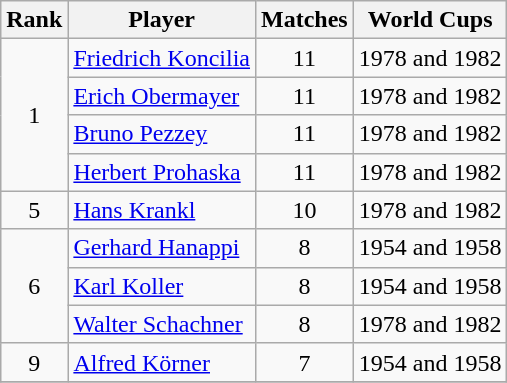<table class="wikitable" style="text-align: left;">
<tr>
<th>Rank</th>
<th>Player</th>
<th>Matches</th>
<th>World Cups</th>
</tr>
<tr>
<td rowspan=4 align=center>1</td>
<td><a href='#'>Friedrich Koncilia</a></td>
<td align=center>11</td>
<td>1978 and 1982</td>
</tr>
<tr>
<td><a href='#'>Erich Obermayer</a></td>
<td align=center>11</td>
<td>1978 and 1982</td>
</tr>
<tr>
<td><a href='#'>Bruno Pezzey</a></td>
<td align=center>11</td>
<td>1978 and 1982</td>
</tr>
<tr>
<td><a href='#'>Herbert Prohaska</a></td>
<td align=center>11</td>
<td>1978 and 1982</td>
</tr>
<tr>
<td align=center>5</td>
<td><a href='#'>Hans Krankl</a></td>
<td align=center>10</td>
<td>1978 and 1982</td>
</tr>
<tr>
<td rowspan=3 align=center>6</td>
<td><a href='#'>Gerhard Hanappi</a></td>
<td align=center>8</td>
<td>1954 and 1958</td>
</tr>
<tr>
<td><a href='#'>Karl Koller</a></td>
<td align=center>8</td>
<td>1954 and 1958</td>
</tr>
<tr>
<td><a href='#'>Walter Schachner</a></td>
<td align=center>8</td>
<td>1978 and 1982</td>
</tr>
<tr>
<td align=center>9</td>
<td><a href='#'>Alfred Körner</a></td>
<td align=center>7</td>
<td>1954 and 1958</td>
</tr>
<tr>
</tr>
</table>
